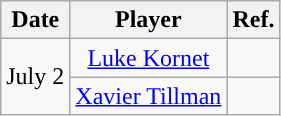<table class="wikitable sortable sortable" style="text-align: center">
<tr>
<th>Date</th>
<th>Player</th>
<th>Ref.</th>
</tr>
<tr>
<td rowspan=2>July 2</td>
<td><a href='#'>Luke Kornet</a></td>
<td></td>
</tr>
<tr>
<td><a href='#'>Xavier Tillman</a></td>
<td></td>
</tr>
</table>
